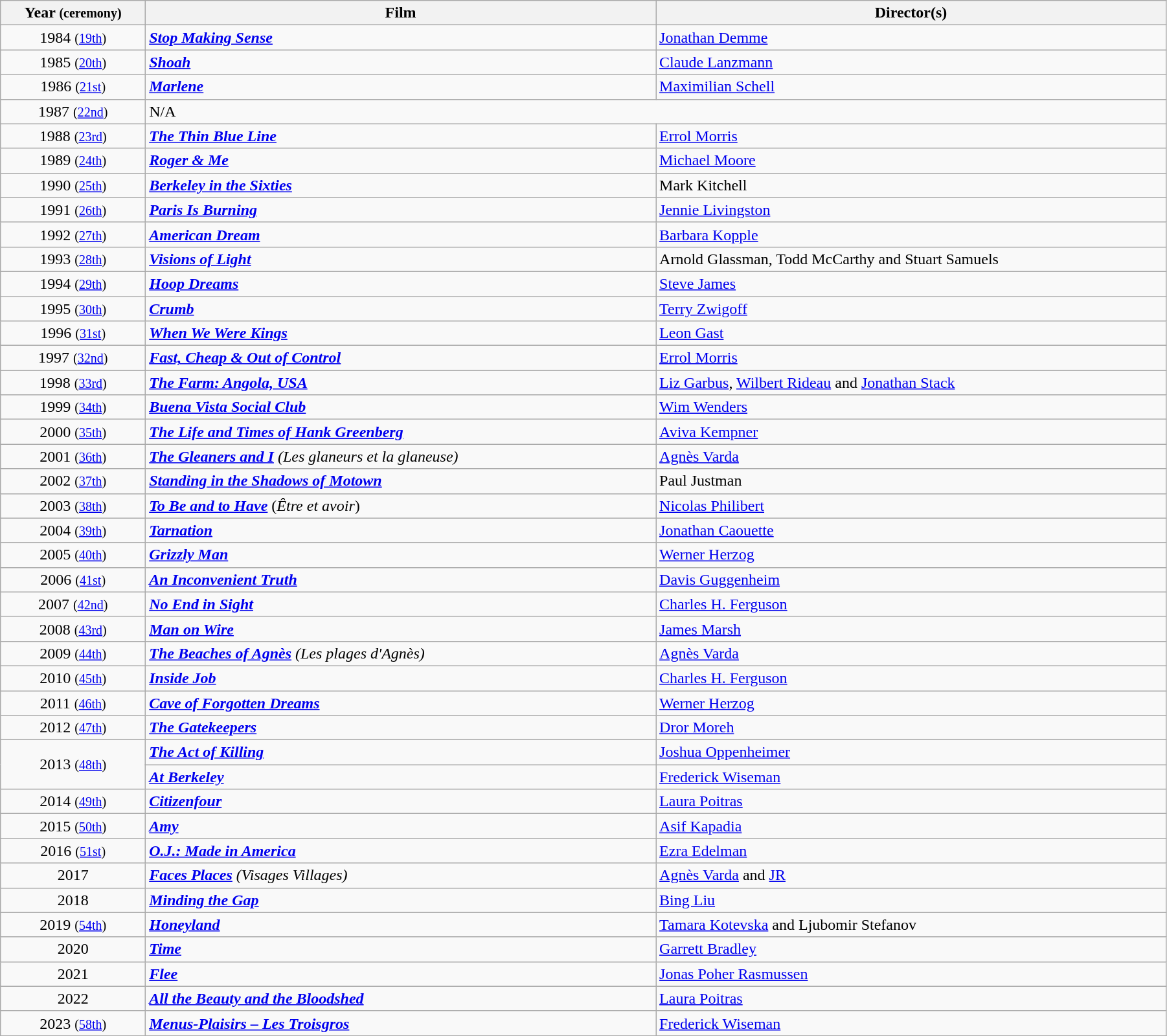<table class="wikitable sortable" width="95%" cellpadding="5">
<tr>
<th width="80">Year <small>(ceremony)</small></th>
<th width="300">Film</th>
<th width="300">Director(s)</th>
</tr>
<tr>
<td style="text-align:center;">1984 <small>(<a href='#'>19th</a>)</small></td>
<td><strong><em><a href='#'>Stop Making Sense</a></em></strong></td>
<td><a href='#'>Jonathan Demme</a></td>
</tr>
<tr>
<td style="text-align:center;">1985 <small>(<a href='#'>20th</a>)</small></td>
<td><strong><em><a href='#'>Shoah</a></em></strong></td>
<td><a href='#'>Claude Lanzmann</a></td>
</tr>
<tr>
<td style="text-align:center;">1986 <small>(<a href='#'>21st</a>)</small></td>
<td><strong><em><a href='#'>Marlene</a></em></strong></td>
<td><a href='#'>Maximilian Schell</a></td>
</tr>
<tr>
<td style="text-align:center;">1987 <small>(<a href='#'>22nd</a>)</small></td>
<td colspan=2>N/A</td>
</tr>
<tr>
<td style="text-align:center;">1988 <small>(<a href='#'>23rd</a>)</small></td>
<td><strong><em><a href='#'>The Thin Blue Line</a></em></strong></td>
<td><a href='#'>Errol Morris</a></td>
</tr>
<tr>
<td style="text-align:center;">1989 <small>(<a href='#'>24th</a>)</small></td>
<td><strong><em><a href='#'>Roger & Me</a></em></strong></td>
<td><a href='#'>Michael Moore</a></td>
</tr>
<tr>
<td style="text-align:center;">1990 <small>(<a href='#'>25th</a>)</small></td>
<td><strong><em><a href='#'>Berkeley in the Sixties</a></em></strong></td>
<td>Mark Kitchell</td>
</tr>
<tr>
<td style="text-align:center;">1991 <small>(<a href='#'>26th</a>)</small></td>
<td><strong><em><a href='#'>Paris Is Burning</a></em></strong></td>
<td><a href='#'>Jennie Livingston</a></td>
</tr>
<tr>
<td style="text-align:center;">1992 <small>(<a href='#'>27th</a>)</small></td>
<td><strong><em><a href='#'>American Dream</a></em></strong></td>
<td><a href='#'>Barbara Kopple</a></td>
</tr>
<tr>
<td style="text-align:center;">1993 <small>(<a href='#'>28th</a>)</small></td>
<td><strong><em><a href='#'>Visions of Light</a></em></strong></td>
<td>Arnold Glassman, Todd McCarthy and Stuart Samuels</td>
</tr>
<tr>
<td style="text-align:center;">1994 <small>(<a href='#'>29th</a>)</small></td>
<td><strong><em><a href='#'>Hoop Dreams</a></em></strong></td>
<td><a href='#'>Steve James</a></td>
</tr>
<tr>
<td style="text-align:center;">1995 <small>(<a href='#'>30th</a>)</small></td>
<td><strong><em><a href='#'>Crumb</a></em></strong></td>
<td><a href='#'>Terry Zwigoff</a></td>
</tr>
<tr>
<td style="text-align:center;">1996 <small>(<a href='#'>31st</a>)</small></td>
<td><strong><em><a href='#'>When We Were Kings</a></em></strong></td>
<td><a href='#'>Leon Gast</a></td>
</tr>
<tr>
<td style="text-align:center;">1997 <small>(<a href='#'>32nd</a>)</small></td>
<td><strong><em><a href='#'>Fast, Cheap & Out of Control</a></em></strong></td>
<td><a href='#'>Errol Morris</a></td>
</tr>
<tr>
<td style="text-align:center;">1998 <small>(<a href='#'>33rd</a>)</small></td>
<td><strong><em><a href='#'>The Farm: Angola, USA</a></em></strong></td>
<td><a href='#'>Liz Garbus</a>, <a href='#'>Wilbert Rideau</a> and <a href='#'>Jonathan Stack</a></td>
</tr>
<tr>
<td style="text-align:center;">1999 <small>(<a href='#'>34th</a>)</small></td>
<td><strong><em><a href='#'>Buena Vista Social Club</a></em></strong></td>
<td><a href='#'>Wim Wenders</a></td>
</tr>
<tr>
<td style="text-align:center;">2000 <small>(<a href='#'>35th</a>)</small></td>
<td><strong><em><a href='#'>The Life and Times of Hank Greenberg</a></em></strong></td>
<td><a href='#'>Aviva Kempner</a></td>
</tr>
<tr>
<td style="text-align:center;">2001 <small>(<a href='#'>36th</a>)</small></td>
<td><strong><em><a href='#'>The Gleaners and I</a></em></strong> <em>(Les glaneurs et la glaneuse)</em></td>
<td><a href='#'>Agnès Varda</a></td>
</tr>
<tr>
<td style="text-align:center;">2002 <small>(<a href='#'>37th</a>)</small></td>
<td><strong><em><a href='#'>Standing in the Shadows of Motown</a></em></strong></td>
<td>Paul Justman</td>
</tr>
<tr>
<td style="text-align:center;">2003 <small>(<a href='#'>38th</a>)</small></td>
<td><strong><em><a href='#'>To Be and to Have</a></em></strong> (<em>Être et avoir</em>)</td>
<td><a href='#'>Nicolas Philibert</a></td>
</tr>
<tr>
<td style="text-align:center;">2004 <small>(<a href='#'>39th</a>)</small></td>
<td><strong><em><a href='#'>Tarnation</a></em></strong></td>
<td><a href='#'>Jonathan Caouette</a></td>
</tr>
<tr>
<td style="text-align:center;">2005 <small>(<a href='#'>40th</a>)</small></td>
<td><strong><em><a href='#'>Grizzly Man</a></em></strong></td>
<td><a href='#'>Werner Herzog</a></td>
</tr>
<tr>
<td style="text-align:center;">2006 <small>(<a href='#'>41st</a>)</small></td>
<td><strong><em><a href='#'>An Inconvenient Truth</a></em></strong></td>
<td><a href='#'>Davis Guggenheim</a></td>
</tr>
<tr>
<td style="text-align:center;">2007 <small>(<a href='#'>42nd</a>)</small></td>
<td><strong><em><a href='#'>No End in Sight</a></em></strong></td>
<td><a href='#'>Charles H. Ferguson</a></td>
</tr>
<tr>
<td style="text-align:center;">2008 <small>(<a href='#'>43rd</a>)</small></td>
<td><strong><em><a href='#'>Man on Wire</a></em></strong></td>
<td><a href='#'>James Marsh</a></td>
</tr>
<tr>
<td style="text-align:center;">2009 <small>(<a href='#'>44th</a>)</small></td>
<td><strong><em><a href='#'>The Beaches of Agnès</a></em></strong> <em>(Les plages d'Agnès)</em></td>
<td><a href='#'>Agnès Varda</a></td>
</tr>
<tr>
<td style="text-align:center;">2010 <small>(<a href='#'>45th</a>)</small></td>
<td><strong><em><a href='#'>Inside Job</a></em></strong></td>
<td><a href='#'>Charles H. Ferguson</a></td>
</tr>
<tr>
<td style="text-align:center;">2011 <small>(<a href='#'>46th</a>)</small></td>
<td><strong><em><a href='#'>Cave of Forgotten Dreams</a></em></strong></td>
<td><a href='#'>Werner Herzog</a></td>
</tr>
<tr>
<td style="text-align:center;">2012 <small>(<a href='#'>47th</a>)</small></td>
<td><strong><em><a href='#'>The Gatekeepers</a></em></strong></td>
<td><a href='#'>Dror Moreh</a></td>
</tr>
<tr>
<td rowspan="2" style="text-align:center;">2013 <small>(<a href='#'>48th</a>)</small></td>
<td><strong><em><a href='#'>The Act of Killing</a></em></strong></td>
<td><a href='#'>Joshua Oppenheimer</a></td>
</tr>
<tr>
<td><strong><em><a href='#'>At Berkeley</a></em></strong></td>
<td><a href='#'>Frederick Wiseman</a></td>
</tr>
<tr>
<td style="text-align:center;">2014 <small>(<a href='#'>49th</a>)</small></td>
<td><strong><em><a href='#'>Citizenfour</a></em></strong></td>
<td><a href='#'>Laura Poitras</a></td>
</tr>
<tr>
<td style="text-align:center;">2015 <small>(<a href='#'>50th</a>)</small></td>
<td><strong><em><a href='#'>Amy</a></em></strong></td>
<td><a href='#'>Asif Kapadia</a></td>
</tr>
<tr>
<td style="text-align:center;">2016 <small>(<a href='#'>51st</a>)</small></td>
<td><strong><em><a href='#'>O.J.: Made in America</a></em></strong></td>
<td><a href='#'>Ezra Edelman</a></td>
</tr>
<tr>
<td style="text-align:center;">2017</td>
<td><strong><em><a href='#'>Faces Places</a></em></strong> <em>(Visages Villages)</em></td>
<td><a href='#'>Agnès Varda</a> and <a href='#'>JR</a></td>
</tr>
<tr>
<td style="text-align:center;">2018</td>
<td><strong><em><a href='#'>Minding the Gap</a></em></strong></td>
<td><a href='#'>Bing Liu</a></td>
</tr>
<tr>
<td style="text-align:center;">2019 <small>(<a href='#'>54th</a>)</small></td>
<td><strong><em><a href='#'>Honeyland</a></em></strong></td>
<td><a href='#'>Tamara Kotevska</a> and Ljubomir Stefanov</td>
</tr>
<tr>
<td style="text-align:center;">2020</td>
<td><strong><em><a href='#'>Time</a></em></strong></td>
<td><a href='#'>Garrett Bradley</a></td>
</tr>
<tr>
<td style="text-align:center;">2021</td>
<td><strong><em><a href='#'>Flee</a></em></strong></td>
<td><a href='#'>Jonas Poher Rasmussen</a></td>
</tr>
<tr>
<td style="text-align:center;">2022</td>
<td><strong><em><a href='#'>All the Beauty and the Bloodshed</a></em></strong></td>
<td><a href='#'>Laura Poitras</a></td>
</tr>
<tr>
<td style="text-align:center;">2023 <small>(<a href='#'>58th</a>)</small></td>
<td><strong><em><a href='#'>Menus-Plaisirs – Les Troisgros</a></em></strong></td>
<td><a href='#'>Frederick Wiseman</a></td>
</tr>
<tr>
</tr>
</table>
